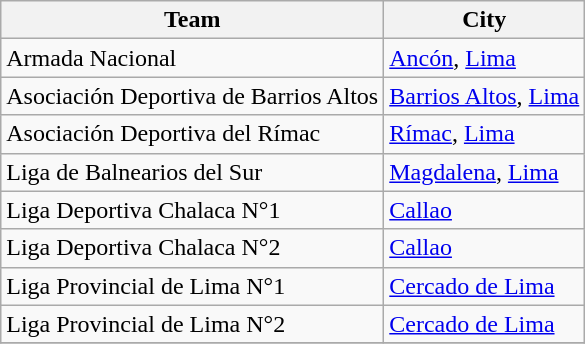<table class="wikitable sortable">
<tr>
<th>Team</th>
<th>City</th>
</tr>
<tr>
<td>Armada Nacional</td>
<td><a href='#'>Ancón</a>, <a href='#'>Lima</a></td>
</tr>
<tr>
<td>Asociación Deportiva de Barrios Altos</td>
<td><a href='#'>Barrios Altos</a>, <a href='#'>Lima</a></td>
</tr>
<tr>
<td>Asociación Deportiva del Rímac</td>
<td><a href='#'>Rímac</a>, <a href='#'>Lima</a></td>
</tr>
<tr>
<td>Liga de Balnearios del Sur</td>
<td><a href='#'>Magdalena</a>, <a href='#'>Lima</a></td>
</tr>
<tr>
<td>Liga Deportiva Chalaca N°1</td>
<td><a href='#'>Callao</a></td>
</tr>
<tr>
<td>Liga Deportiva Chalaca N°2</td>
<td><a href='#'>Callao</a></td>
</tr>
<tr>
<td>Liga Provincial de Lima N°1</td>
<td><a href='#'>Cercado de Lima</a></td>
</tr>
<tr>
<td>Liga Provincial de Lima N°2</td>
<td><a href='#'>Cercado de Lima</a></td>
</tr>
<tr>
</tr>
</table>
